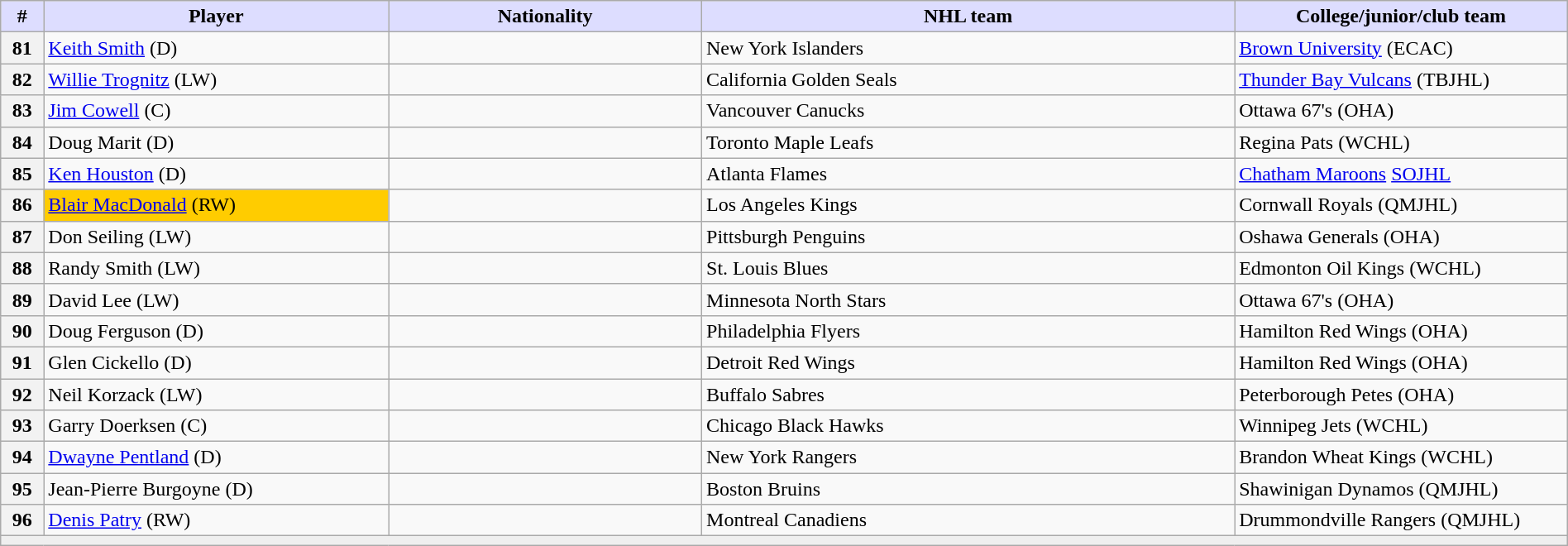<table class="wikitable" style="width: 100%">
<tr>
<th style="background:#ddf; width:2.75%;">#</th>
<th style="background:#ddf; width:22.0%;">Player</th>
<th style="background:#ddf; width:20.0%;">Nationality</th>
<th style="background:#ddf; width:34.0%;">NHL team</th>
<th style="background:#ddf; width:100.0%;">College/junior/club team</th>
</tr>
<tr>
<th>81</th>
<td><a href='#'>Keith Smith</a> (D)</td>
<td></td>
<td>New York Islanders</td>
<td><a href='#'>Brown University</a> (ECAC)</td>
</tr>
<tr>
<th>82</th>
<td><a href='#'>Willie Trognitz</a> (LW)</td>
<td></td>
<td>California Golden Seals</td>
<td><a href='#'>Thunder Bay Vulcans</a> (TBJHL)</td>
</tr>
<tr>
<th>83</th>
<td><a href='#'>Jim Cowell</a> (C)</td>
<td></td>
<td>Vancouver Canucks</td>
<td>Ottawa 67's (OHA)</td>
</tr>
<tr>
<th>84</th>
<td>Doug Marit (D)</td>
<td></td>
<td>Toronto Maple Leafs</td>
<td>Regina Pats (WCHL)</td>
</tr>
<tr>
<th>85</th>
<td><a href='#'>Ken Houston</a> (D)</td>
<td></td>
<td>Atlanta Flames</td>
<td><a href='#'>Chatham Maroons</a> <a href='#'>SOJHL</a></td>
</tr>
<tr>
<th>86</th>
<td bgcolor="#FFCC00"><a href='#'>Blair MacDonald</a> (RW)</td>
<td></td>
<td>Los Angeles Kings</td>
<td>Cornwall Royals (QMJHL)</td>
</tr>
<tr>
<th>87</th>
<td>Don Seiling (LW)</td>
<td></td>
<td>Pittsburgh Penguins</td>
<td>Oshawa Generals (OHA)</td>
</tr>
<tr>
<th>88</th>
<td>Randy Smith (LW)</td>
<td></td>
<td>St. Louis Blues</td>
<td>Edmonton Oil Kings (WCHL)</td>
</tr>
<tr>
<th>89</th>
<td>David Lee (LW)</td>
<td><br></td>
<td>Minnesota North Stars</td>
<td>Ottawa 67's (OHA)</td>
</tr>
<tr>
<th>90</th>
<td>Doug Ferguson (D)</td>
<td></td>
<td>Philadelphia Flyers</td>
<td>Hamilton Red Wings (OHA)</td>
</tr>
<tr>
<th>91</th>
<td>Glen Cickello (D)</td>
<td></td>
<td>Detroit Red Wings</td>
<td>Hamilton Red Wings (OHA)</td>
</tr>
<tr>
<th>92</th>
<td>Neil Korzack (LW)</td>
<td></td>
<td>Buffalo Sabres</td>
<td>Peterborough Petes (OHA)</td>
</tr>
<tr>
<th>93</th>
<td>Garry Doerksen (C)</td>
<td></td>
<td>Chicago Black Hawks</td>
<td>Winnipeg Jets (WCHL)</td>
</tr>
<tr>
<th>94</th>
<td><a href='#'>Dwayne Pentland</a> (D)</td>
<td></td>
<td>New York Rangers</td>
<td>Brandon Wheat Kings (WCHL)</td>
</tr>
<tr>
<th>95</th>
<td>Jean-Pierre Burgoyne (D)</td>
<td></td>
<td>Boston Bruins</td>
<td>Shawinigan Dynamos (QMJHL)</td>
</tr>
<tr>
<th>96</th>
<td><a href='#'>Denis Patry</a> (RW)</td>
<td></td>
<td>Montreal Canadiens</td>
<td>Drummondville Rangers (QMJHL)</td>
</tr>
<tr>
<td align=center colspan="6" bgcolor="#efefef"></td>
</tr>
</table>
